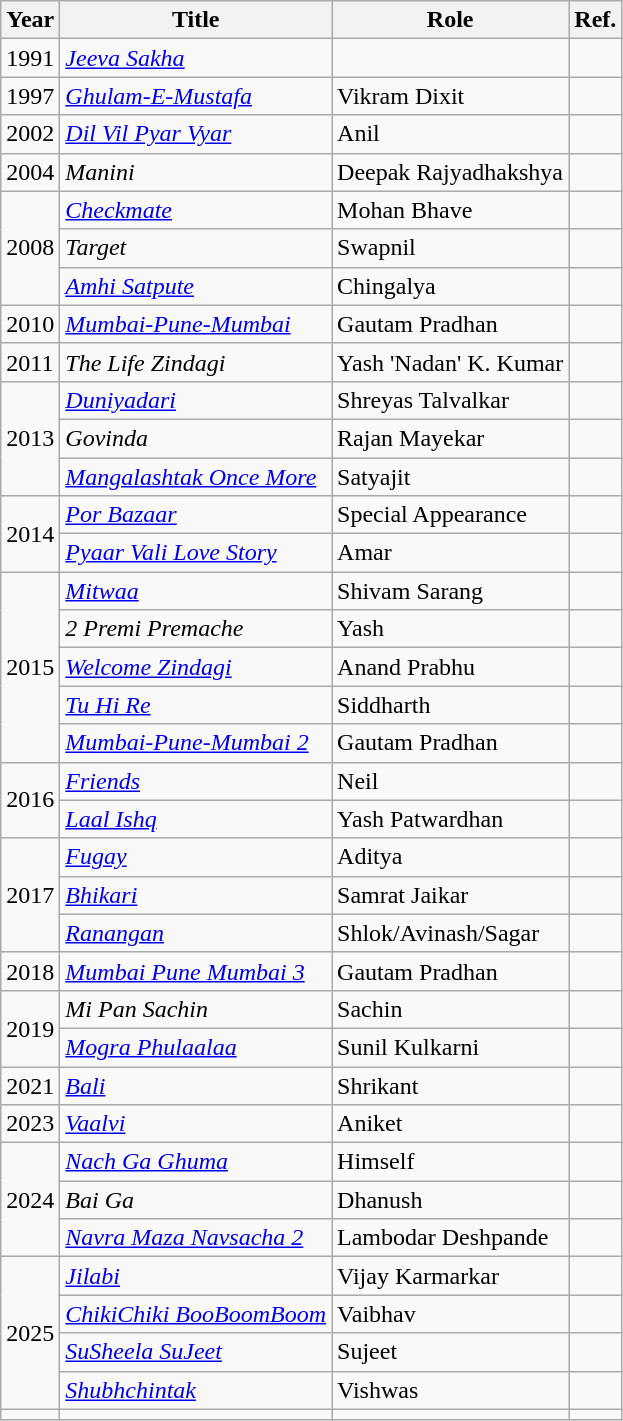<table class="wikitable sortable">
<tr>
<th>Year</th>
<th>Title</th>
<th>Role</th>
<th>Ref.</th>
</tr>
<tr>
<td>1991</td>
<td><em><a href='#'>Jeeva Sakha</a></em></td>
<td></td>
<td></td>
</tr>
<tr>
<td>1997</td>
<td><em><a href='#'>Ghulam-E-Mustafa</a></em></td>
<td>Vikram Dixit</td>
<td style="text-align:center;"></td>
</tr>
<tr>
<td>2002</td>
<td><em><a href='#'>Dil Vil Pyar Vyar</a></em></td>
<td>Anil</td>
<td style="text-align:center;"></td>
</tr>
<tr>
<td>2004</td>
<td><em>Manini</em></td>
<td>Deepak Rajyadhakshya</td>
<td style="text-align:center;"></td>
</tr>
<tr>
<td rowspan="3">2008</td>
<td><em><a href='#'>Checkmate</a></em></td>
<td>Mohan Bhave</td>
<td style="text-align:center;"></td>
</tr>
<tr>
<td><em>Target</em></td>
<td>Swapnil</td>
<td style="text-align:center;"></td>
</tr>
<tr>
<td><em><a href='#'>Amhi Satpute</a></em></td>
<td>Chingalya</td>
<td style="text-align:center;"></td>
</tr>
<tr>
<td>2010</td>
<td><em><a href='#'>Mumbai-Pune-Mumbai</a></em></td>
<td>Gautam Pradhan</td>
<td style="text-align:center;"></td>
</tr>
<tr>
<td>2011</td>
<td><em>The Life Zindagi</em></td>
<td>Yash 'Nadan' K. Kumar</td>
<td style="text-align:center;"></td>
</tr>
<tr>
<td rowspan="3">2013</td>
<td><em><a href='#'>Duniyadari</a></em></td>
<td>Shreyas Talvalkar</td>
<td style="text-align:center;"></td>
</tr>
<tr>
<td><em>Govinda</em></td>
<td>Rajan Mayekar</td>
<td></td>
</tr>
<tr>
<td><em><a href='#'>Mangalashtak Once More</a></em></td>
<td>Satyajit</td>
<td style="text-align:center;"></td>
</tr>
<tr>
<td rowspan="2">2014</td>
<td><em><a href='#'>Por Bazaar</a></em></td>
<td>Special Appearance</td>
<td></td>
</tr>
<tr>
<td><em><a href='#'>Pyaar Vali Love Story</a></em></td>
<td>Amar</td>
<td style="text-align:center;"></td>
</tr>
<tr>
<td rowspan="5">2015</td>
<td><em><a href='#'>Mitwaa</a></em></td>
<td>Shivam Sarang</td>
<td style="text-align:center;"></td>
</tr>
<tr>
<td><em>2 Premi Premache</em></td>
<td>Yash</td>
<td style="text-align:center;"></td>
</tr>
<tr>
<td><em><a href='#'>Welcome Zindagi</a></em></td>
<td>Anand Prabhu</td>
<td style="text-align:center;"></td>
</tr>
<tr>
<td><em><a href='#'>Tu Hi Re</a></em></td>
<td>Siddharth</td>
<td style="text-align:center;"></td>
</tr>
<tr>
<td><em><a href='#'>Mumbai-Pune-Mumbai 2</a></em></td>
<td>Gautam Pradhan</td>
<td style="text-align:center;"></td>
</tr>
<tr>
<td rowspan="2">2016</td>
<td><em><a href='#'>Friends</a></em></td>
<td>Neil</td>
<td style="text-align:center;"></td>
</tr>
<tr>
<td><em><a href='#'>Laal Ishq</a></em></td>
<td>Yash Patwardhan</td>
<td></td>
</tr>
<tr>
<td rowspan="3">2017</td>
<td><em><a href='#'>Fugay</a></em></td>
<td>Aditya</td>
<td></td>
</tr>
<tr>
<td><em><a href='#'>Bhikari</a></em></td>
<td>Samrat Jaikar</td>
<td></td>
</tr>
<tr>
<td><em><a href='#'>Ranangan</a></em></td>
<td>Shlok/Avinash/Sagar</td>
<td></td>
</tr>
<tr>
<td>2018</td>
<td><em><a href='#'>Mumbai Pune Mumbai 3</a></em></td>
<td>Gautam Pradhan</td>
<td></td>
</tr>
<tr>
<td rowspan="2">2019</td>
<td><em>Mi Pan Sachin</em></td>
<td>Sachin</td>
<td></td>
</tr>
<tr>
<td><em><a href='#'>Mogra Phulaalaa</a></em></td>
<td>Sunil Kulkarni</td>
<td style="text-align:center;"></td>
</tr>
<tr>
<td>2021</td>
<td><em><a href='#'>Bali</a></em></td>
<td>Shrikant</td>
<td></td>
</tr>
<tr>
<td>2023</td>
<td><em><a href='#'>Vaalvi</a></em></td>
<td>Aniket</td>
<td></td>
</tr>
<tr>
<td rowspan="3">2024</td>
<td><em><a href='#'>Nach Ga Ghuma</a></em></td>
<td>Himself</td>
<td></td>
</tr>
<tr>
<td><em>Bai Ga</em></td>
<td>Dhanush</td>
<td></td>
</tr>
<tr>
<td><em><a href='#'>Navra Maza Navsacha 2</a></em></td>
<td>Lambodar Deshpande</td>
<td></td>
</tr>
<tr>
<td rowspan="4">2025</td>
<td><em><a href='#'>Jilabi</a></em></td>
<td>Vijay Karmarkar</td>
<td></td>
</tr>
<tr>
<td><em><a href='#'>ChikiChiki BooBoomBoom</a></em></td>
<td>Vaibhav</td>
<td></td>
</tr>
<tr>
<td><em><a href='#'>SuSheela SuJeet</a></em></td>
<td>Sujeet</td>
<td></td>
</tr>
<tr>
<td><em><a href='#'>Shubhchintak</a></em></td>
<td>Vishwas</td>
<td></td>
</tr>
<tr>
<td></td>
<td></td>
<td></td>
<td></td>
</tr>
</table>
